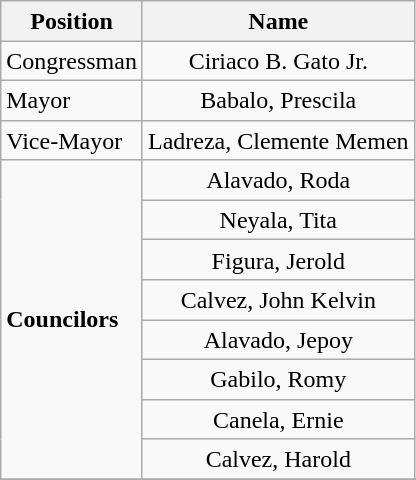<table class="wikitable" style="line-height:1.20em; font-size:100%;">
<tr>
<th>Position</th>
<th>Name</th>
</tr>
<tr>
<td>Congressman</td>
<td style="text-align:center;">Ciriaco B. Gato Jr.</td>
</tr>
<tr>
<td>Mayor</td>
<td style="text-align:center;">Babalo, Prescila</td>
</tr>
<tr>
<td>Vice-Mayor</td>
<td style="text-align:center;">Ladreza, Clemente Memen</td>
</tr>
<tr>
<td rowspan=8><strong>Councilors</strong></td>
<td style="text-align:center;">Alavado, Roda</td>
</tr>
<tr>
<td style="text-align:center;">Neyala, Tita</td>
</tr>
<tr>
<td style="text-align:center;">Figura, Jerold</td>
</tr>
<tr>
<td style="text-align:center;">Calvez, John Kelvin</td>
</tr>
<tr>
<td style="text-align:center;">Alavado, Jepoy</td>
</tr>
<tr>
<td style="text-align:center;">Gabilo, Romy</td>
</tr>
<tr>
<td style="text-align:center;">Canela, Ernie</td>
</tr>
<tr>
<td style="text-align:center;">Calvez, Harold</td>
</tr>
<tr>
</tr>
</table>
